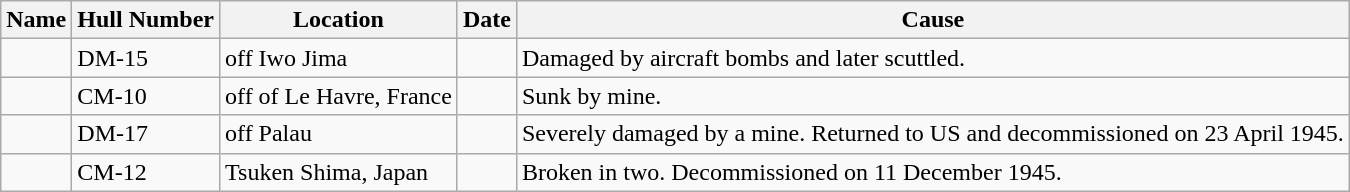<table class="wikitable sortable">
<tr>
<th>Name</th>
<th>Hull Number</th>
<th>Location</th>
<th>Date</th>
<th>Cause</th>
</tr>
<tr>
<td></td>
<td>DM-15</td>
<td>off Iwo Jima</td>
<td></td>
<td>Damaged by aircraft bombs and later scuttled.</td>
</tr>
<tr>
<td></td>
<td>CM-10</td>
<td>off of Le Havre, France</td>
<td></td>
<td>Sunk by mine.</td>
</tr>
<tr>
<td></td>
<td>DM-17</td>
<td>off Palau</td>
<td></td>
<td>Severely damaged by a mine.  Returned to US and decommissioned on 23 April 1945.</td>
</tr>
<tr>
<td></td>
<td>CM-12</td>
<td>Tsuken Shima, Japan</td>
<td></td>
<td>Broken in two.  Decommissioned on 11 December 1945.</td>
</tr>
</table>
